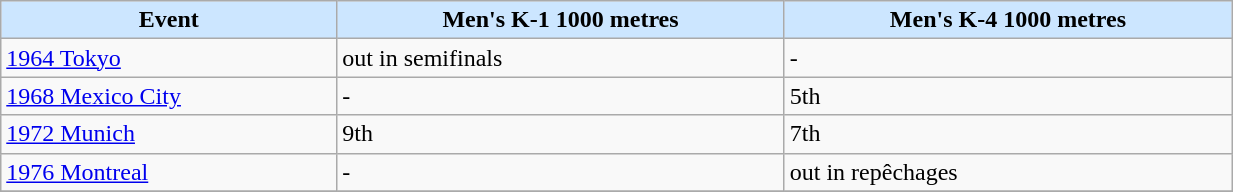<table class="wikitable sortable" style="display: inline-table;width: 65%;">
<tr>
<th style="background: #cce6ff;">Event</th>
<th style="background: #cce6ff;">Men's K-1 1000 metres</th>
<th style="background: #cce6ff;">Men's K-4 1000 metres</th>
</tr>
<tr>
<td> <a href='#'>1964 Tokyo</a></td>
<td>out in semifinals</td>
<td>-</td>
</tr>
<tr>
<td> <a href='#'>1968 Mexico City</a></td>
<td>-</td>
<td>5th</td>
</tr>
<tr>
<td> <a href='#'>1972 Munich</a></td>
<td>9th</td>
<td>7th</td>
</tr>
<tr>
<td> <a href='#'>1976 Montreal</a></td>
<td>-</td>
<td>out in repêchages</td>
</tr>
<tr>
</tr>
</table>
